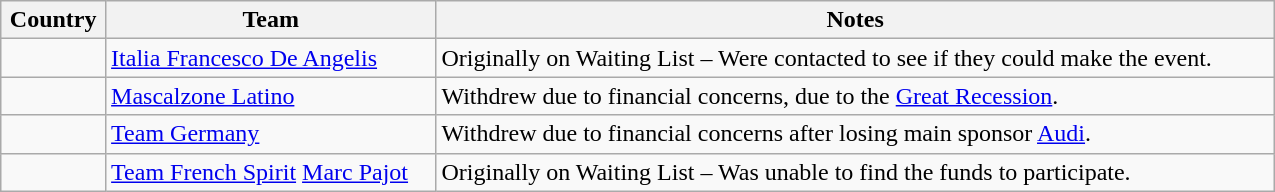<table class="wikitable" width=850px>
<tr>
<th>Country</th>
<th>Team</th>
<th>Notes</th>
</tr>
<tr>
<td></td>
<td><a href='#'>Italia Francesco De Angelis</a></td>
<td>Originally on Waiting List – Were contacted to see if they could make the event.</td>
</tr>
<tr>
<td></td>
<td><a href='#'>Mascalzone Latino</a></td>
<td>Withdrew due to financial concerns, due to the <a href='#'>Great Recession</a>.</td>
</tr>
<tr>
<td></td>
<td><a href='#'>Team Germany</a></td>
<td>Withdrew due to financial concerns after losing main sponsor <a href='#'>Audi</a>.</td>
</tr>
<tr>
<td></td>
<td><a href='#'>Team French Spirit</a> <a href='#'>Marc Pajot</a></td>
<td>Originally on Waiting List – Was unable to find the funds to participate.</td>
</tr>
</table>
